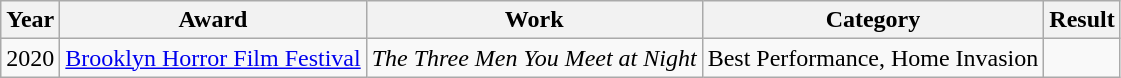<table class="wikitable sortable">
<tr>
<th>Year</th>
<th>Award</th>
<th>Work</th>
<th>Category</th>
<th>Result</th>
</tr>
<tr>
<td style="text-align:center;">2020</td>
<td><a href='#'>Brooklyn Horror Film Festival</a></td>
<td><em> The Three Men You Meet at Night</em></td>
<td>Best Performance, Home Invasion</td>
<td></td>
</tr>
</table>
